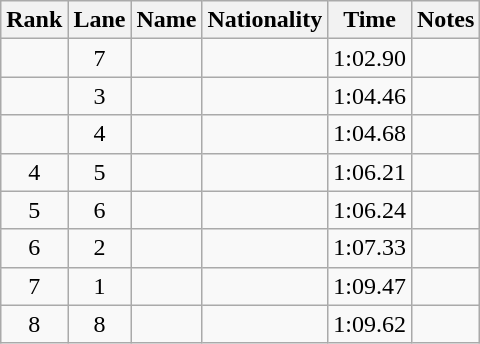<table class="wikitable sortable" style="text-align:center">
<tr>
<th>Rank</th>
<th>Lane</th>
<th>Name</th>
<th>Nationality</th>
<th>Time</th>
<th>Notes</th>
</tr>
<tr>
<td></td>
<td>7</td>
<td align=left></td>
<td align=left></td>
<td>1:02.90</td>
<td><strong></strong></td>
</tr>
<tr>
<td></td>
<td>3</td>
<td align=left></td>
<td align=left></td>
<td>1:04.46</td>
<td></td>
</tr>
<tr>
<td></td>
<td>4</td>
<td align=left></td>
<td align=left></td>
<td>1:04.68</td>
<td></td>
</tr>
<tr>
<td>4</td>
<td>5</td>
<td align=left></td>
<td align=left></td>
<td>1:06.21</td>
<td></td>
</tr>
<tr>
<td>5</td>
<td>6</td>
<td align=left></td>
<td align=left></td>
<td>1:06.24</td>
<td></td>
</tr>
<tr>
<td>6</td>
<td>2</td>
<td align=left></td>
<td align=left></td>
<td>1:07.33</td>
<td></td>
</tr>
<tr>
<td>7</td>
<td>1</td>
<td align=left></td>
<td align=left></td>
<td>1:09.47</td>
<td></td>
</tr>
<tr>
<td>8</td>
<td>8</td>
<td align=left></td>
<td align=left></td>
<td>1:09.62</td>
<td></td>
</tr>
</table>
